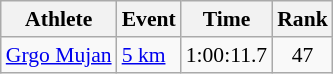<table class=wikitable style="font-size:90%;">
<tr>
<th>Athlete</th>
<th>Event</th>
<th>Time</th>
<th>Rank</th>
</tr>
<tr style="text-align:center">
<td style="text-align:left"><a href='#'>Grgo Mujan</a></td>
<td style="text-align:left"><a href='#'>5 km</a></td>
<td>1:00:11.7</td>
<td>47</td>
</tr>
</table>
